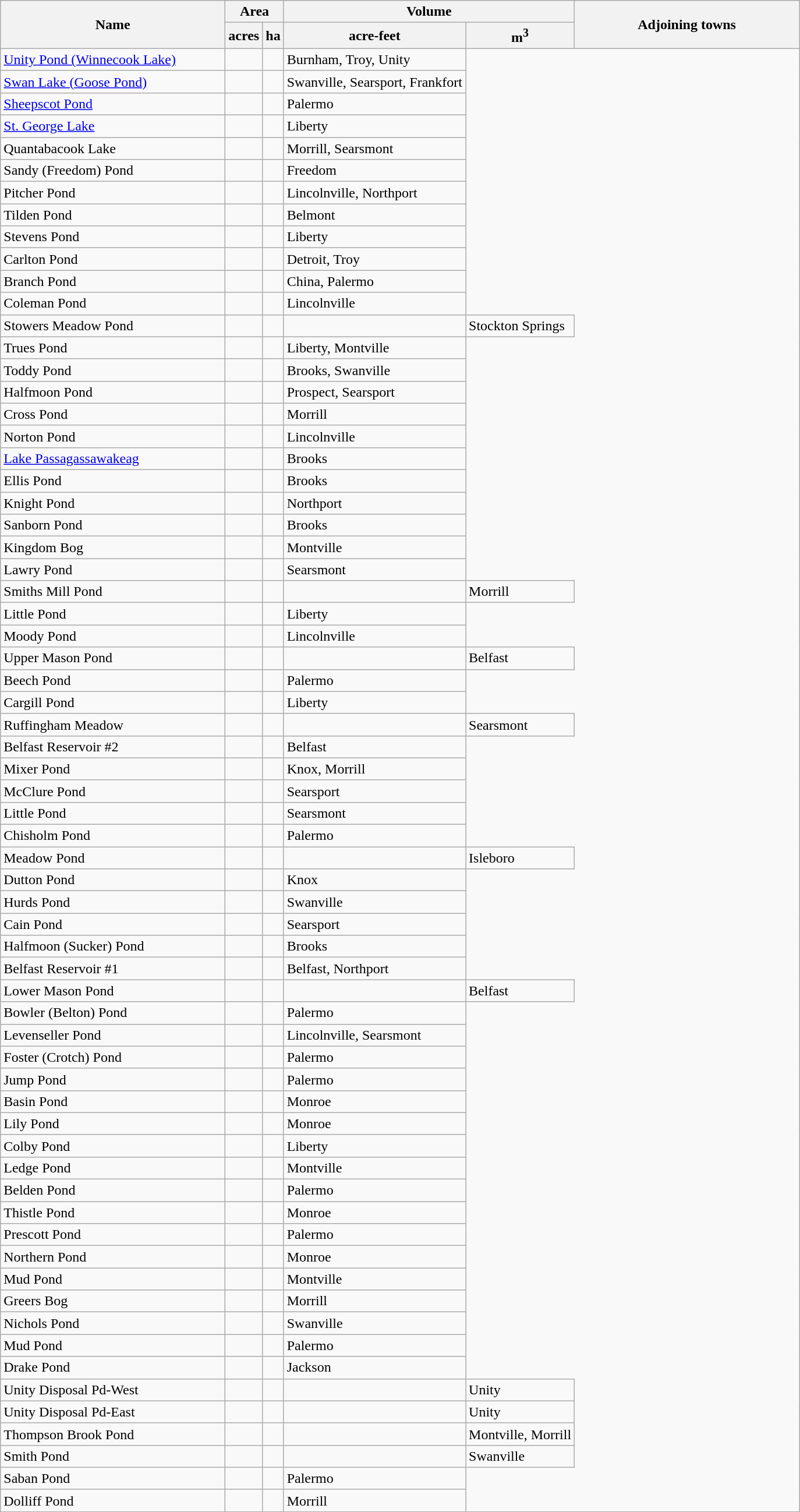<table class="wikitable sortable">
<tr>
<th width="250" rowspan=2>Name</th>
<th width="50"  colspan=2>Area</th>
<th width="50"  colspan=2>Volume</th>
<th width="250" rowspan=2>Adjoining towns</th>
</tr>
<tr>
<th>acres</th>
<th>ha</th>
<th>acre-feet</th>
<th>m<sup>3</sup></th>
</tr>
<tr>
<td><a href='#'>Unity Pond (Winnecook Lake)</a></td>
<td></td>
<td></td>
<td>Burnham, Troy, Unity</td>
</tr>
<tr>
<td><a href='#'>Swan Lake (Goose Pond)</a></td>
<td></td>
<td></td>
<td>Swanville, Searsport, Frankfort</td>
</tr>
<tr>
<td><a href='#'>Sheepscot Pond</a></td>
<td></td>
<td></td>
<td>Palermo</td>
</tr>
<tr>
<td><a href='#'>St. George Lake</a></td>
<td></td>
<td></td>
<td>Liberty</td>
</tr>
<tr>
<td>Quantabacook Lake</td>
<td></td>
<td></td>
<td>Morrill, Searsmont</td>
</tr>
<tr>
<td>Sandy (Freedom) Pond</td>
<td></td>
<td></td>
<td>Freedom</td>
</tr>
<tr>
<td>Pitcher Pond</td>
<td></td>
<td></td>
<td>Lincolnville, Northport</td>
</tr>
<tr>
<td>Tilden Pond</td>
<td></td>
<td></td>
<td>Belmont</td>
</tr>
<tr>
<td>Stevens Pond</td>
<td></td>
<td></td>
<td>Liberty</td>
</tr>
<tr>
<td>Carlton Pond</td>
<td></td>
<td></td>
<td>Detroit, Troy</td>
</tr>
<tr>
<td>Branch Pond</td>
<td></td>
<td></td>
<td>China, Palermo</td>
</tr>
<tr>
<td>Coleman Pond</td>
<td></td>
<td></td>
<td>Lincolnville</td>
</tr>
<tr>
<td>Stowers Meadow Pond</td>
<td></td>
<td> </td>
<td> </td>
<td>Stockton Springs</td>
</tr>
<tr>
<td>Trues Pond</td>
<td></td>
<td></td>
<td>Liberty, Montville</td>
</tr>
<tr>
<td>Toddy Pond</td>
<td></td>
<td></td>
<td>Brooks, Swanville</td>
</tr>
<tr>
<td>Halfmoon Pond</td>
<td></td>
<td></td>
<td>Prospect, Searsport</td>
</tr>
<tr>
<td>Cross Pond</td>
<td></td>
<td></td>
<td>Morrill</td>
</tr>
<tr>
<td>Norton Pond</td>
<td></td>
<td></td>
<td>Lincolnville</td>
</tr>
<tr>
<td><a href='#'>Lake Passagassawakeag</a></td>
<td></td>
<td></td>
<td>Brooks</td>
</tr>
<tr>
<td>Ellis Pond</td>
<td></td>
<td></td>
<td>Brooks</td>
</tr>
<tr>
<td>Knight Pond</td>
<td></td>
<td></td>
<td>Northport</td>
</tr>
<tr>
<td>Sanborn Pond</td>
<td></td>
<td></td>
<td>Brooks</td>
</tr>
<tr>
<td>Kingdom Bog</td>
<td></td>
<td></td>
<td>Montville</td>
</tr>
<tr>
<td>Lawry Pond</td>
<td></td>
<td></td>
<td>Searsmont</td>
</tr>
<tr>
<td>Smiths Mill Pond</td>
<td></td>
<td> </td>
<td> </td>
<td>Morrill</td>
</tr>
<tr>
<td>Little Pond</td>
<td></td>
<td></td>
<td>Liberty</td>
</tr>
<tr>
<td>Moody Pond</td>
<td></td>
<td></td>
<td>Lincolnville</td>
</tr>
<tr>
<td>Upper Mason Pond</td>
<td></td>
<td> </td>
<td> </td>
<td>Belfast</td>
</tr>
<tr>
<td>Beech Pond</td>
<td></td>
<td></td>
<td>Palermo</td>
</tr>
<tr>
<td>Cargill Pond</td>
<td></td>
<td></td>
<td>Liberty</td>
</tr>
<tr>
<td>Ruffingham Meadow</td>
<td></td>
<td> </td>
<td> </td>
<td>Searsmont</td>
</tr>
<tr>
<td>Belfast Reservoir #2</td>
<td></td>
<td></td>
<td>Belfast</td>
</tr>
<tr>
<td>Mixer Pond</td>
<td></td>
<td></td>
<td>Knox, Morrill</td>
</tr>
<tr>
<td>McClure Pond</td>
<td></td>
<td></td>
<td>Searsport</td>
</tr>
<tr>
<td>Little Pond</td>
<td></td>
<td></td>
<td>Searsmont</td>
</tr>
<tr>
<td>Chisholm Pond</td>
<td></td>
<td></td>
<td>Palermo</td>
</tr>
<tr>
<td>Meadow Pond</td>
<td></td>
<td> </td>
<td> </td>
<td>Isleboro</td>
</tr>
<tr>
<td>Dutton Pond</td>
<td></td>
<td></td>
<td>Knox</td>
</tr>
<tr>
<td>Hurds Pond</td>
<td></td>
<td></td>
<td>Swanville</td>
</tr>
<tr>
<td>Cain Pond</td>
<td></td>
<td></td>
<td>Searsport</td>
</tr>
<tr>
<td>Halfmoon (Sucker) Pond</td>
<td></td>
<td></td>
<td>Brooks</td>
</tr>
<tr>
<td>Belfast Reservoir #1</td>
<td></td>
<td></td>
<td>Belfast, Northport</td>
</tr>
<tr>
<td>Lower Mason Pond</td>
<td></td>
<td> </td>
<td> </td>
<td>Belfast</td>
</tr>
<tr>
<td>Bowler (Belton) Pond</td>
<td></td>
<td></td>
<td>Palermo</td>
</tr>
<tr>
<td>Levenseller Pond</td>
<td></td>
<td></td>
<td>Lincolnville, Searsmont</td>
</tr>
<tr>
<td>Foster (Crotch) Pond</td>
<td></td>
<td></td>
<td>Palermo</td>
</tr>
<tr>
<td>Jump Pond</td>
<td></td>
<td></td>
<td>Palermo</td>
</tr>
<tr>
<td>Basin Pond</td>
<td></td>
<td></td>
<td>Monroe</td>
</tr>
<tr>
<td>Lily Pond</td>
<td></td>
<td></td>
<td>Monroe</td>
</tr>
<tr>
<td>Colby Pond</td>
<td></td>
<td></td>
<td>Liberty</td>
</tr>
<tr>
<td>Ledge Pond</td>
<td></td>
<td></td>
<td>Montville</td>
</tr>
<tr>
<td>Belden Pond</td>
<td></td>
<td></td>
<td>Palermo</td>
</tr>
<tr>
<td>Thistle Pond</td>
<td></td>
<td></td>
<td>Monroe</td>
</tr>
<tr>
<td>Prescott Pond</td>
<td></td>
<td></td>
<td>Palermo</td>
</tr>
<tr>
<td>Northern Pond</td>
<td></td>
<td></td>
<td>Monroe</td>
</tr>
<tr>
<td>Mud Pond</td>
<td></td>
<td></td>
<td>Montville</td>
</tr>
<tr>
<td>Greers Bog</td>
<td></td>
<td></td>
<td>Morrill</td>
</tr>
<tr>
<td>Nichols Pond</td>
<td></td>
<td></td>
<td>Swanville</td>
</tr>
<tr>
<td>Mud Pond</td>
<td></td>
<td></td>
<td>Palermo</td>
</tr>
<tr>
<td>Drake Pond</td>
<td></td>
<td></td>
<td>Jackson</td>
</tr>
<tr>
<td>Unity Disposal Pd-West</td>
<td></td>
<td> </td>
<td> </td>
<td>Unity</td>
</tr>
<tr>
<td>Unity Disposal Pd-East</td>
<td></td>
<td> </td>
<td> </td>
<td>Unity</td>
</tr>
<tr>
<td>Thompson Brook Pond</td>
<td></td>
<td> </td>
<td> </td>
<td>Montville, Morrill</td>
</tr>
<tr>
<td>Smith Pond</td>
<td></td>
<td> </td>
<td> </td>
<td>Swanville</td>
</tr>
<tr>
<td>Saban Pond</td>
<td></td>
<td></td>
<td>Palermo</td>
</tr>
<tr>
<td>Dolliff Pond</td>
<td></td>
<td></td>
<td>Morrill</td>
</tr>
</table>
